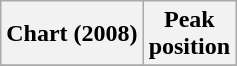<table class="wikitable plainrowheaders" style="text-align:center">
<tr>
<th scope="col">Chart (2008)</th>
<th scope="col">Peak<br>position</th>
</tr>
<tr>
</tr>
</table>
